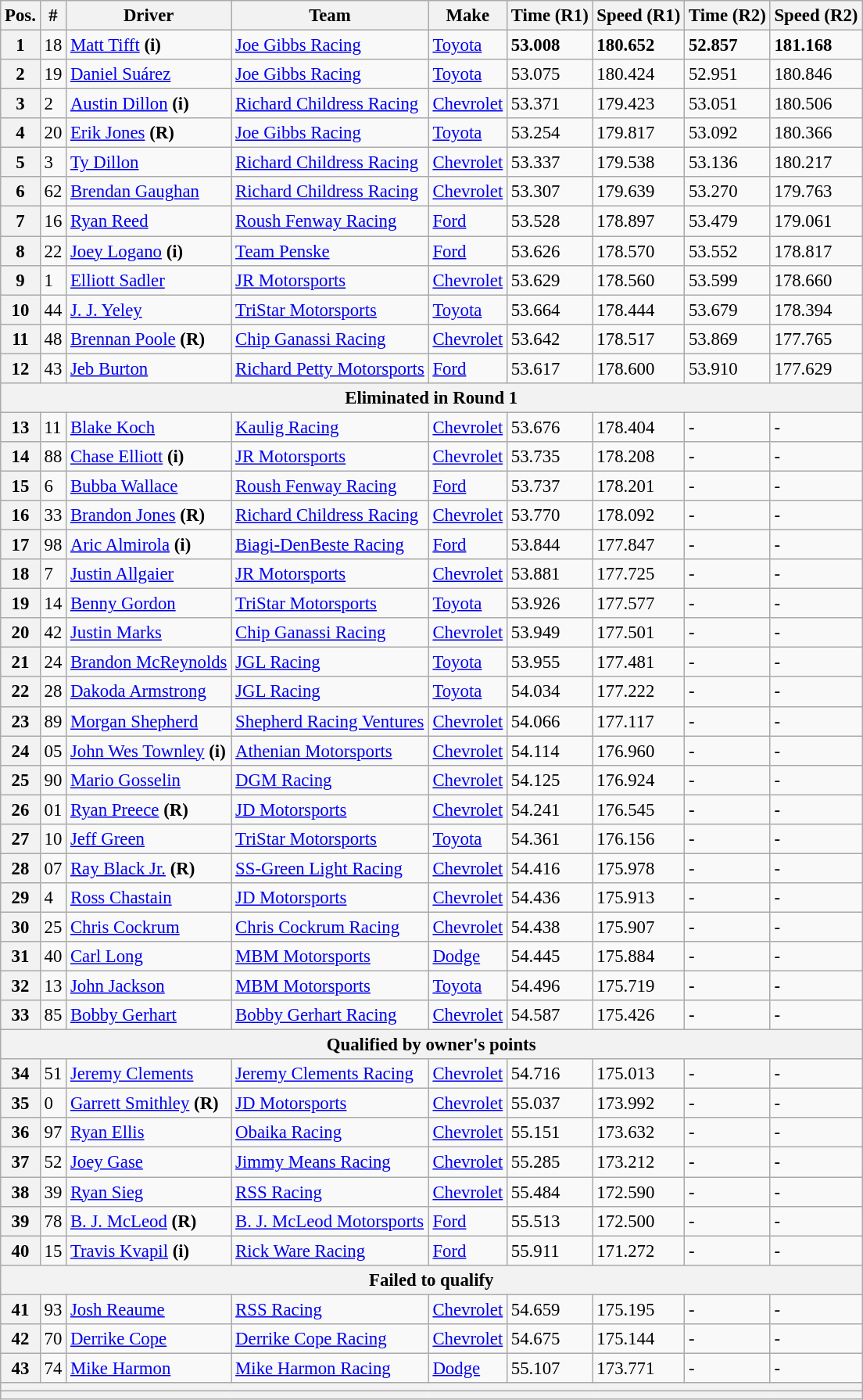<table class="wikitable" style="font-size: 95%;">
<tr>
<th>Pos.</th>
<th>#</th>
<th>Driver</th>
<th>Team</th>
<th>Make</th>
<th>Time (R1)</th>
<th>Speed (R1)</th>
<th>Time (R2)</th>
<th>Speed (R2)</th>
</tr>
<tr>
<th>1</th>
<td>18</td>
<td><a href='#'>Matt Tifft</a> <strong>(i)</strong></td>
<td><a href='#'>Joe Gibbs Racing</a></td>
<td><a href='#'>Toyota</a></td>
<td><strong>53.008</strong></td>
<td><strong>180.652</strong></td>
<td><strong>52.857</strong></td>
<td><strong>181.168</strong></td>
</tr>
<tr>
<th>2</th>
<td>19</td>
<td><a href='#'>Daniel Suárez</a></td>
<td><a href='#'>Joe Gibbs Racing</a></td>
<td><a href='#'>Toyota</a></td>
<td>53.075</td>
<td>180.424</td>
<td>52.951</td>
<td>180.846</td>
</tr>
<tr>
<th>3</th>
<td>2</td>
<td><a href='#'>Austin Dillon</a> <strong>(i)</strong></td>
<td><a href='#'>Richard Childress Racing</a></td>
<td><a href='#'>Chevrolet</a></td>
<td>53.371</td>
<td>179.423</td>
<td>53.051</td>
<td>180.506</td>
</tr>
<tr>
<th>4</th>
<td>20</td>
<td><a href='#'>Erik Jones</a> <strong>(R)</strong></td>
<td><a href='#'>Joe Gibbs Racing</a></td>
<td><a href='#'>Toyota</a></td>
<td>53.254</td>
<td>179.817</td>
<td>53.092</td>
<td>180.366</td>
</tr>
<tr>
<th>5</th>
<td>3</td>
<td><a href='#'>Ty Dillon</a></td>
<td><a href='#'>Richard Childress Racing</a></td>
<td><a href='#'>Chevrolet</a></td>
<td>53.337</td>
<td>179.538</td>
<td>53.136</td>
<td>180.217</td>
</tr>
<tr>
<th>6</th>
<td>62</td>
<td><a href='#'>Brendan Gaughan</a></td>
<td><a href='#'>Richard Childress Racing</a></td>
<td><a href='#'>Chevrolet</a></td>
<td>53.307</td>
<td>179.639</td>
<td>53.270</td>
<td>179.763</td>
</tr>
<tr>
<th>7</th>
<td>16</td>
<td><a href='#'>Ryan Reed</a></td>
<td><a href='#'>Roush Fenway Racing</a></td>
<td><a href='#'>Ford</a></td>
<td>53.528</td>
<td>178.897</td>
<td>53.479</td>
<td>179.061</td>
</tr>
<tr>
<th>8</th>
<td>22</td>
<td><a href='#'>Joey Logano</a> <strong>(i)</strong></td>
<td><a href='#'>Team Penske</a></td>
<td><a href='#'>Ford</a></td>
<td>53.626</td>
<td>178.570</td>
<td>53.552</td>
<td>178.817</td>
</tr>
<tr>
<th>9</th>
<td>1</td>
<td><a href='#'>Elliott Sadler</a></td>
<td><a href='#'>JR Motorsports</a></td>
<td><a href='#'>Chevrolet</a></td>
<td>53.629</td>
<td>178.560</td>
<td>53.599</td>
<td>178.660</td>
</tr>
<tr>
<th>10</th>
<td>44</td>
<td><a href='#'>J. J. Yeley</a></td>
<td><a href='#'>TriStar Motorsports</a></td>
<td><a href='#'>Toyota</a></td>
<td>53.664</td>
<td>178.444</td>
<td>53.679</td>
<td>178.394</td>
</tr>
<tr>
<th>11</th>
<td>48</td>
<td><a href='#'>Brennan Poole</a> <strong>(R)</strong></td>
<td><a href='#'>Chip Ganassi Racing</a></td>
<td><a href='#'>Chevrolet</a></td>
<td>53.642</td>
<td>178.517</td>
<td>53.869</td>
<td>177.765</td>
</tr>
<tr>
<th>12</th>
<td>43</td>
<td><a href='#'>Jeb Burton</a></td>
<td><a href='#'>Richard Petty Motorsports</a></td>
<td><a href='#'>Ford</a></td>
<td>53.617</td>
<td>178.600</td>
<td>53.910</td>
<td>177.629</td>
</tr>
<tr>
<th colspan="9">Eliminated in Round 1</th>
</tr>
<tr>
<th>13</th>
<td>11</td>
<td><a href='#'>Blake Koch</a></td>
<td><a href='#'>Kaulig Racing</a></td>
<td><a href='#'>Chevrolet</a></td>
<td>53.676</td>
<td>178.404</td>
<td>-</td>
<td>-</td>
</tr>
<tr>
<th>14</th>
<td>88</td>
<td><a href='#'>Chase Elliott</a> <strong>(i)</strong></td>
<td><a href='#'>JR Motorsports</a></td>
<td><a href='#'>Chevrolet</a></td>
<td>53.735</td>
<td>178.208</td>
<td>-</td>
<td>-</td>
</tr>
<tr>
<th>15</th>
<td>6</td>
<td><a href='#'>Bubba Wallace</a></td>
<td><a href='#'>Roush Fenway Racing</a></td>
<td><a href='#'>Ford</a></td>
<td>53.737</td>
<td>178.201</td>
<td>-</td>
<td>-</td>
</tr>
<tr>
<th>16</th>
<td>33</td>
<td><a href='#'>Brandon Jones</a> <strong>(R)</strong></td>
<td><a href='#'>Richard Childress Racing</a></td>
<td><a href='#'>Chevrolet</a></td>
<td>53.770</td>
<td>178.092</td>
<td>-</td>
<td>-</td>
</tr>
<tr>
<th>17</th>
<td>98</td>
<td><a href='#'>Aric Almirola</a> <strong>(i)</strong></td>
<td><a href='#'>Biagi-DenBeste Racing</a></td>
<td><a href='#'>Ford</a></td>
<td>53.844</td>
<td>177.847</td>
<td>-</td>
<td>-</td>
</tr>
<tr>
<th>18</th>
<td>7</td>
<td><a href='#'>Justin Allgaier</a></td>
<td><a href='#'>JR Motorsports</a></td>
<td><a href='#'>Chevrolet</a></td>
<td>53.881</td>
<td>177.725</td>
<td>-</td>
<td>-</td>
</tr>
<tr>
<th>19</th>
<td>14</td>
<td><a href='#'>Benny Gordon</a></td>
<td><a href='#'>TriStar Motorsports</a></td>
<td><a href='#'>Toyota</a></td>
<td>53.926</td>
<td>177.577</td>
<td>-</td>
<td>-</td>
</tr>
<tr>
<th>20</th>
<td>42</td>
<td><a href='#'>Justin Marks</a></td>
<td><a href='#'>Chip Ganassi Racing</a></td>
<td><a href='#'>Chevrolet</a></td>
<td>53.949</td>
<td>177.501</td>
<td>-</td>
<td>-</td>
</tr>
<tr>
<th>21</th>
<td>24</td>
<td><a href='#'>Brandon McReynolds</a></td>
<td><a href='#'>JGL Racing</a></td>
<td><a href='#'>Toyota</a></td>
<td>53.955</td>
<td>177.481</td>
<td>-</td>
<td>-</td>
</tr>
<tr>
<th>22</th>
<td>28</td>
<td><a href='#'>Dakoda Armstrong</a></td>
<td><a href='#'>JGL Racing</a></td>
<td><a href='#'>Toyota</a></td>
<td>54.034</td>
<td>177.222</td>
<td>-</td>
<td>-</td>
</tr>
<tr>
<th>23</th>
<td>89</td>
<td><a href='#'>Morgan Shepherd</a></td>
<td><a href='#'>Shepherd Racing Ventures</a></td>
<td><a href='#'>Chevrolet</a></td>
<td>54.066</td>
<td>177.117</td>
<td>-</td>
<td>-</td>
</tr>
<tr>
<th>24</th>
<td>05</td>
<td><a href='#'>John Wes Townley</a> <strong>(i)</strong></td>
<td><a href='#'>Athenian Motorsports</a></td>
<td><a href='#'>Chevrolet</a></td>
<td>54.114</td>
<td>176.960</td>
<td>-</td>
<td>-</td>
</tr>
<tr>
<th>25</th>
<td>90</td>
<td><a href='#'>Mario Gosselin</a></td>
<td><a href='#'>DGM Racing</a></td>
<td><a href='#'>Chevrolet</a></td>
<td>54.125</td>
<td>176.924</td>
<td>-</td>
<td>-</td>
</tr>
<tr>
<th>26</th>
<td>01</td>
<td><a href='#'>Ryan Preece</a> <strong>(R)</strong></td>
<td><a href='#'>JD Motorsports</a></td>
<td><a href='#'>Chevrolet</a></td>
<td>54.241</td>
<td>176.545</td>
<td>-</td>
<td>-</td>
</tr>
<tr>
<th>27</th>
<td>10</td>
<td><a href='#'>Jeff Green</a></td>
<td><a href='#'>TriStar Motorsports</a></td>
<td><a href='#'>Toyota</a></td>
<td>54.361</td>
<td>176.156</td>
<td>-</td>
<td>-</td>
</tr>
<tr>
<th>28</th>
<td>07</td>
<td><a href='#'>Ray Black Jr.</a> <strong>(R)</strong></td>
<td><a href='#'>SS-Green Light Racing</a></td>
<td><a href='#'>Chevrolet</a></td>
<td>54.416</td>
<td>175.978</td>
<td>-</td>
<td>-</td>
</tr>
<tr>
<th>29</th>
<td>4</td>
<td><a href='#'>Ross Chastain</a></td>
<td><a href='#'>JD Motorsports</a></td>
<td><a href='#'>Chevrolet</a></td>
<td>54.436</td>
<td>175.913</td>
<td>-</td>
<td>-</td>
</tr>
<tr>
<th>30</th>
<td>25</td>
<td><a href='#'>Chris Cockrum</a></td>
<td><a href='#'>Chris Cockrum Racing</a></td>
<td><a href='#'>Chevrolet</a></td>
<td>54.438</td>
<td>175.907</td>
<td>-</td>
<td>-</td>
</tr>
<tr>
<th>31</th>
<td>40</td>
<td><a href='#'>Carl Long</a></td>
<td><a href='#'>MBM Motorsports</a></td>
<td><a href='#'>Dodge</a></td>
<td>54.445</td>
<td>175.884</td>
<td>-</td>
<td>-</td>
</tr>
<tr>
<th>32</th>
<td>13</td>
<td><a href='#'>John Jackson</a></td>
<td><a href='#'>MBM Motorsports</a></td>
<td><a href='#'>Toyota</a></td>
<td>54.496</td>
<td>175.719</td>
<td>-</td>
<td>-</td>
</tr>
<tr>
<th>33</th>
<td>85</td>
<td><a href='#'>Bobby Gerhart</a></td>
<td><a href='#'>Bobby Gerhart Racing</a></td>
<td><a href='#'>Chevrolet</a></td>
<td>54.587</td>
<td>175.426</td>
<td>-</td>
<td>-</td>
</tr>
<tr>
<th colspan="9">Qualified by owner's points</th>
</tr>
<tr>
<th>34</th>
<td>51</td>
<td><a href='#'>Jeremy Clements</a></td>
<td><a href='#'>Jeremy Clements Racing</a></td>
<td><a href='#'>Chevrolet</a></td>
<td>54.716</td>
<td>175.013</td>
<td>-</td>
<td>-</td>
</tr>
<tr>
<th>35</th>
<td>0</td>
<td><a href='#'>Garrett Smithley</a> <strong>(R)</strong></td>
<td><a href='#'>JD Motorsports</a></td>
<td><a href='#'>Chevrolet</a></td>
<td>55.037</td>
<td>173.992</td>
<td>-</td>
<td>-</td>
</tr>
<tr>
<th>36</th>
<td>97</td>
<td><a href='#'>Ryan Ellis</a></td>
<td><a href='#'>Obaika Racing</a></td>
<td><a href='#'>Chevrolet</a></td>
<td>55.151</td>
<td>173.632</td>
<td>-</td>
<td>-</td>
</tr>
<tr>
<th>37</th>
<td>52</td>
<td><a href='#'>Joey Gase</a></td>
<td><a href='#'>Jimmy Means Racing</a></td>
<td><a href='#'>Chevrolet</a></td>
<td>55.285</td>
<td>173.212</td>
<td>-</td>
<td>-</td>
</tr>
<tr>
<th>38</th>
<td>39</td>
<td><a href='#'>Ryan Sieg</a></td>
<td><a href='#'>RSS Racing</a></td>
<td><a href='#'>Chevrolet</a></td>
<td>55.484</td>
<td>172.590</td>
<td>-</td>
<td>-</td>
</tr>
<tr>
<th>39</th>
<td>78</td>
<td><a href='#'>B. J. McLeod</a> <strong>(R)</strong></td>
<td><a href='#'>B. J. McLeod Motorsports</a></td>
<td><a href='#'>Ford</a></td>
<td>55.513</td>
<td>172.500</td>
<td>-</td>
<td>-</td>
</tr>
<tr>
<th>40</th>
<td>15</td>
<td><a href='#'>Travis Kvapil</a> <strong>(i)</strong></td>
<td><a href='#'>Rick Ware Racing</a></td>
<td><a href='#'>Ford</a></td>
<td>55.911</td>
<td>171.272</td>
<td>-</td>
<td>-</td>
</tr>
<tr>
<th colspan="9">Failed to qualify</th>
</tr>
<tr>
<th>41</th>
<td>93</td>
<td><a href='#'>Josh Reaume</a></td>
<td><a href='#'>RSS Racing</a></td>
<td><a href='#'>Chevrolet</a></td>
<td>54.659</td>
<td>175.195</td>
<td>-</td>
<td>-</td>
</tr>
<tr>
<th>42</th>
<td>70</td>
<td><a href='#'>Derrike Cope</a></td>
<td><a href='#'>Derrike Cope Racing</a></td>
<td><a href='#'>Chevrolet</a></td>
<td>54.675</td>
<td>175.144</td>
<td>-</td>
<td>-</td>
</tr>
<tr>
<th>43</th>
<td>74</td>
<td><a href='#'>Mike Harmon</a></td>
<td><a href='#'>Mike Harmon Racing</a></td>
<td><a href='#'>Dodge</a></td>
<td>55.107</td>
<td>173.771</td>
<td>-</td>
<td>-</td>
</tr>
<tr>
<th colspan="9"></th>
</tr>
<tr>
<th colspan="9"></th>
</tr>
</table>
